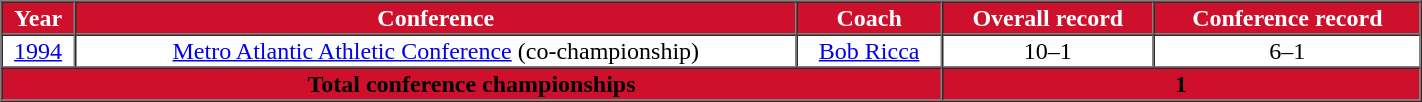<table cellpadding="1" border="1" cellspacing="0" width="75%" style="text-align:center;">
<tr style="background:#CF102D; color:white;">
<th>Year</th>
<th>Conference</th>
<th>Coach</th>
<th>Overall record</th>
<th>Conference record</th>
</tr>
<tr>
<td><a href='#'>1994</a></td>
<td><a href='#'>Metro Atlantic Athletic Conference</a> (co-championship)</td>
<td><a href='#'>Bob Ricca</a></td>
<td>10–1</td>
<td>6–1</td>
</tr>
<tr>
<td colspan=3 bgcolor="#CF102D"><span> <strong>Total conference championships</strong></span></td>
<td colspan=2 bgcolor="#CF102D"><span> <strong>1</strong></span></td>
</tr>
<tr>
</tr>
</table>
